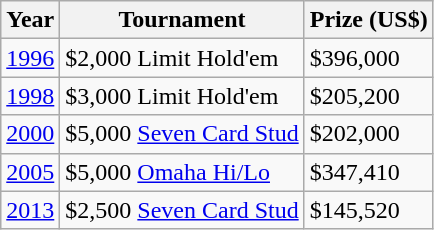<table class="wikitable">
<tr>
<th>Year</th>
<th>Tournament</th>
<th>Prize (US$)</th>
</tr>
<tr>
<td><a href='#'>1996</a></td>
<td>$2,000 Limit Hold'em</td>
<td>$396,000</td>
</tr>
<tr>
<td><a href='#'>1998</a></td>
<td>$3,000 Limit Hold'em</td>
<td>$205,200</td>
</tr>
<tr>
<td><a href='#'>2000</a></td>
<td>$5,000 <a href='#'>Seven Card Stud</a></td>
<td>$202,000</td>
</tr>
<tr>
<td><a href='#'>2005</a></td>
<td>$5,000 <a href='#'>Omaha Hi/Lo</a></td>
<td>$347,410</td>
</tr>
<tr>
<td><a href='#'>2013</a></td>
<td>$2,500 <a href='#'>Seven Card Stud</a></td>
<td>$145,520</td>
</tr>
</table>
